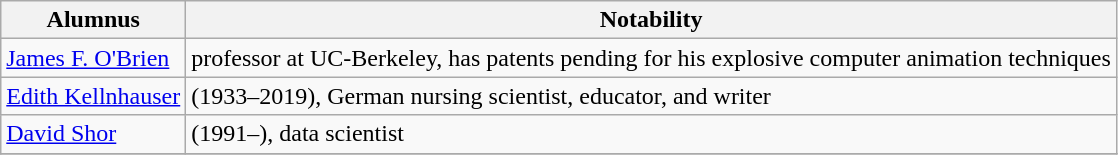<table class="wikitable">
<tr>
<th>Alumnus</th>
<th>Notability</th>
</tr>
<tr>
<td><a href='#'>James F. O'Brien</a></td>
<td>professor at UC-Berkeley, has patents pending for his explosive computer animation techniques</td>
</tr>
<tr>
<td><a href='#'>Edith Kellnhauser</a></td>
<td>(1933–2019), German nursing scientist, educator, and writer</td>
</tr>
<tr>
<td><a href='#'>David Shor</a></td>
<td>(1991–), data scientist</td>
</tr>
<tr>
</tr>
</table>
